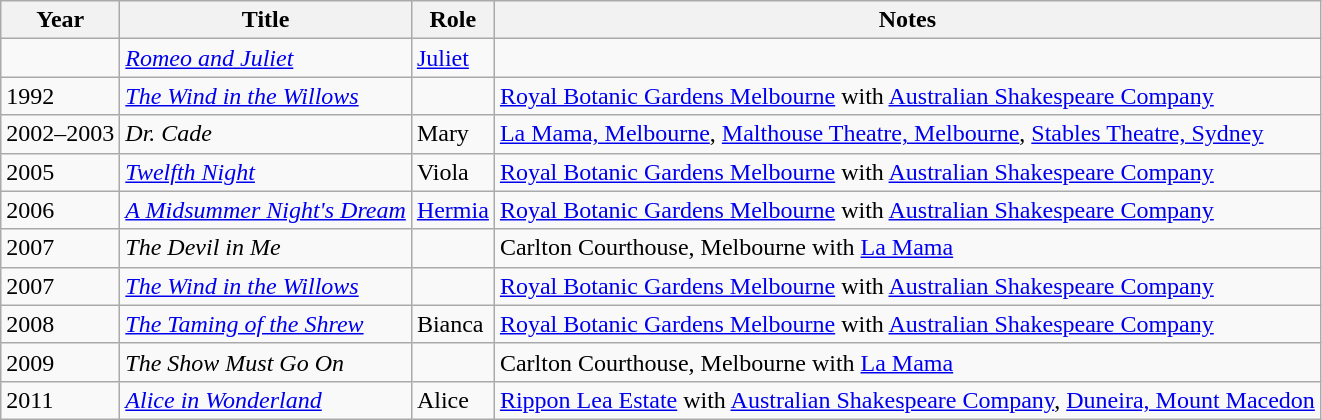<table class=wikitable>
<tr>
<th>Year</th>
<th>Title</th>
<th>Role</th>
<th>Notes</th>
</tr>
<tr>
<td></td>
<td><em><a href='#'>Romeo and Juliet</a></em></td>
<td><a href='#'>Juliet</a></td>
<td></td>
</tr>
<tr>
<td>1992</td>
<td><em><a href='#'>The Wind in the Willows</a></em></td>
<td></td>
<td><a href='#'>Royal Botanic Gardens Melbourne</a> with <a href='#'>Australian Shakespeare Company</a></td>
</tr>
<tr>
<td>2002–2003</td>
<td><em>Dr. Cade</em></td>
<td>Mary</td>
<td><a href='#'>La Mama, Melbourne</a>, <a href='#'>Malthouse Theatre, Melbourne</a>, <a href='#'>Stables Theatre, Sydney</a></td>
</tr>
<tr>
<td>2005</td>
<td><em><a href='#'>Twelfth Night</a></em></td>
<td>Viola</td>
<td><a href='#'>Royal Botanic Gardens Melbourne</a> with <a href='#'>Australian Shakespeare Company</a></td>
</tr>
<tr>
<td>2006</td>
<td><em><a href='#'>A Midsummer Night's Dream</a></em></td>
<td><a href='#'>Hermia</a></td>
<td><a href='#'>Royal Botanic Gardens Melbourne</a> with <a href='#'>Australian Shakespeare Company</a></td>
</tr>
<tr>
<td>2007</td>
<td><em>The Devil in Me</em></td>
<td></td>
<td>Carlton Courthouse, Melbourne with <a href='#'>La Mama</a></td>
</tr>
<tr>
<td>2007</td>
<td><em><a href='#'>The Wind in the Willows</a></em></td>
<td></td>
<td><a href='#'>Royal Botanic Gardens Melbourne</a> with <a href='#'>Australian Shakespeare Company</a></td>
</tr>
<tr>
<td>2008</td>
<td><em><a href='#'>The Taming of the Shrew</a></em></td>
<td>Bianca</td>
<td><a href='#'>Royal Botanic Gardens Melbourne</a> with <a href='#'>Australian Shakespeare Company</a></td>
</tr>
<tr>
<td>2009</td>
<td><em>The Show Must Go On</em></td>
<td></td>
<td>Carlton Courthouse, Melbourne with <a href='#'>La Mama</a></td>
</tr>
<tr>
<td>2011</td>
<td><em><a href='#'>Alice in Wonderland</a></em></td>
<td>Alice</td>
<td><a href='#'>Rippon Lea Estate</a> with <a href='#'>Australian Shakespeare Company</a>, <a href='#'>Duneira, Mount Macedon</a></td>
</tr>
</table>
